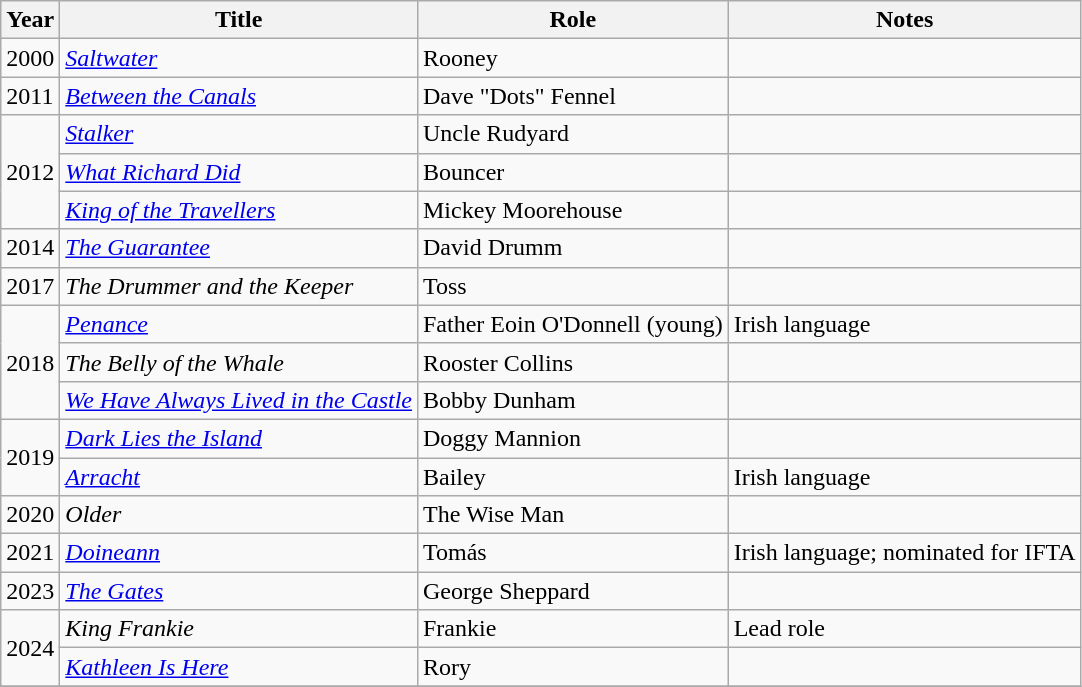<table class="wikitable sortable">
<tr>
<th>Year</th>
<th>Title</th>
<th>Role</th>
<th class="unsortable">Notes</th>
</tr>
<tr>
<td>2000</td>
<td><em><a href='#'>Saltwater</a></em></td>
<td>Rooney</td>
<td></td>
</tr>
<tr>
<td>2011</td>
<td><em><a href='#'>Between the Canals</a></em></td>
<td>Dave "Dots" Fennel</td>
<td></td>
</tr>
<tr>
<td rowspan="3">2012</td>
<td><em><a href='#'>Stalker</a></em></td>
<td>Uncle Rudyard</td>
<td></td>
</tr>
<tr>
<td><em><a href='#'>What Richard Did</a></em></td>
<td>Bouncer</td>
<td></td>
</tr>
<tr>
<td><em><a href='#'>King of the Travellers</a></em></td>
<td>Mickey Moorehouse</td>
<td></td>
</tr>
<tr>
<td>2014</td>
<td><em><a href='#'>The Guarantee</a></em></td>
<td>David Drumm</td>
<td></td>
</tr>
<tr>
<td>2017</td>
<td><em>The Drummer and the Keeper</em></td>
<td>Toss</td>
<td></td>
</tr>
<tr>
<td rowspan="3">2018</td>
<td><em><a href='#'>Penance</a></em></td>
<td>Father Eoin O'Donnell (young)</td>
<td>Irish language</td>
</tr>
<tr>
<td><em>The Belly of the Whale</em></td>
<td>Rooster Collins</td>
<td></td>
</tr>
<tr>
<td><em><a href='#'>We Have Always Lived in the Castle</a></em></td>
<td>Bobby Dunham</td>
<td></td>
</tr>
<tr>
<td rowspan="2">2019</td>
<td><em><a href='#'>Dark Lies the Island</a></em></td>
<td>Doggy Mannion</td>
<td></td>
</tr>
<tr>
<td><em><a href='#'>Arracht</a></em></td>
<td>Bailey</td>
<td>Irish language</td>
</tr>
<tr>
<td>2020</td>
<td><em>Older</em></td>
<td>The Wise Man</td>
<td></td>
</tr>
<tr>
<td>2021</td>
<td><em><a href='#'>Doineann</a></em></td>
<td>Tomás</td>
<td>Irish language; nominated for IFTA</td>
</tr>
<tr>
<td>2023</td>
<td><em><a href='#'>The Gates</a></em></td>
<td>George Sheppard</td>
<td></td>
</tr>
<tr>
<td rowspan="2">2024</td>
<td><em>King Frankie</em></td>
<td>Frankie</td>
<td>Lead role</td>
</tr>
<tr>
<td><em><a href='#'>Kathleen Is Here</a></em></td>
<td>Rory</td>
<td></td>
</tr>
<tr>
</tr>
</table>
